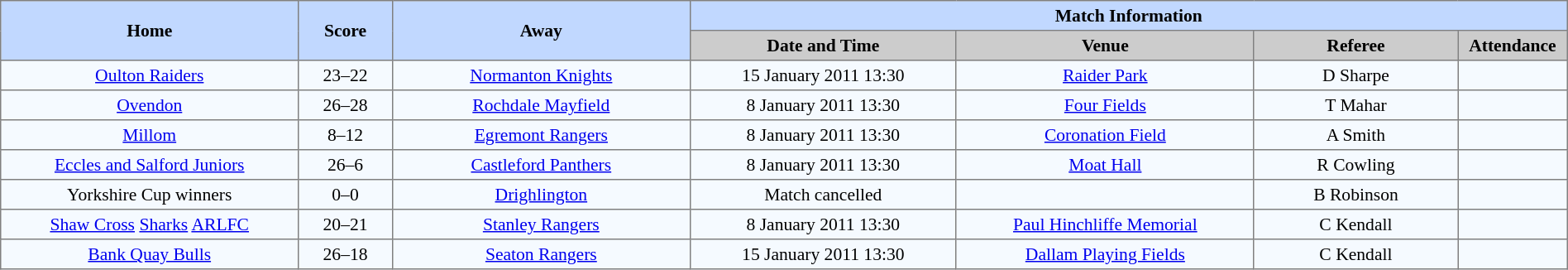<table border=1 style="border-collapse:collapse; font-size:90%; text-align:center;" cellpadding=3 cellspacing=0 width=100%>
<tr bgcolor=#C1D8FF>
<th rowspan=2 width=19%>Home</th>
<th rowspan=2 width=6%>Score</th>
<th rowspan=2 width=19%>Away</th>
<th colspan=6>Match Information</th>
</tr>
<tr bgcolor=#CCCCCC>
<th width=17%>Date and Time</th>
<th width=19%>Venue</th>
<th width=13%>Referee</th>
<th width=7%>Attendance</th>
</tr>
<tr bgcolor=#F5FAFF>
<td><a href='#'>Oulton Raiders</a></td>
<td>23–22</td>
<td><a href='#'>Normanton Knights</a></td>
<td>15 January 2011 13:30</td>
<td><a href='#'>Raider Park</a></td>
<td>D Sharpe</td>
<td></td>
</tr>
<tr bgcolor=#F5FAFF>
<td><a href='#'>Ovendon</a></td>
<td>26–28</td>
<td><a href='#'>Rochdale Mayfield</a></td>
<td>8 January 2011 13:30</td>
<td><a href='#'>Four Fields</a></td>
<td>T Mahar</td>
<td></td>
</tr>
<tr bgcolor=#F5FAFF>
<td><a href='#'>Millom</a></td>
<td>8–12</td>
<td><a href='#'>Egremont Rangers</a></td>
<td>8 January 2011 13:30</td>
<td><a href='#'>Coronation Field</a></td>
<td>A Smith</td>
<td></td>
</tr>
<tr bgcolor=#F5FAFF>
<td><a href='#'>Eccles and Salford Juniors</a></td>
<td>26–6</td>
<td><a href='#'>Castleford Panthers</a></td>
<td>8 January 2011 13:30</td>
<td><a href='#'>Moat Hall</a></td>
<td>R Cowling</td>
<td></td>
</tr>
<tr bgcolor=#F5FAFF>
<td>Yorkshire Cup winners</td>
<td>0–0</td>
<td><a href='#'>Drighlington</a></td>
<td>Match cancelled</td>
<td></td>
<td>B Robinson</td>
<td></td>
</tr>
<tr bgcolor=#F5FAFF>
<td><a href='#'>Shaw Cross</a> <a href='#'>Sharks</a> <a href='#'>ARLFC</a></td>
<td>20–21</td>
<td><a href='#'>Stanley Rangers</a></td>
<td>8 January 2011 13:30</td>
<td><a href='#'>Paul Hinchliffe Memorial</a></td>
<td>C Kendall</td>
<td></td>
</tr>
<tr bgcolor=#F5FAFF>
<td><a href='#'>Bank Quay Bulls</a></td>
<td>26–18</td>
<td><a href='#'>Seaton Rangers</a></td>
<td>15 January 2011 13:30</td>
<td><a href='#'>Dallam Playing Fields</a></td>
<td>C Kendall</td>
<td></td>
</tr>
</table>
